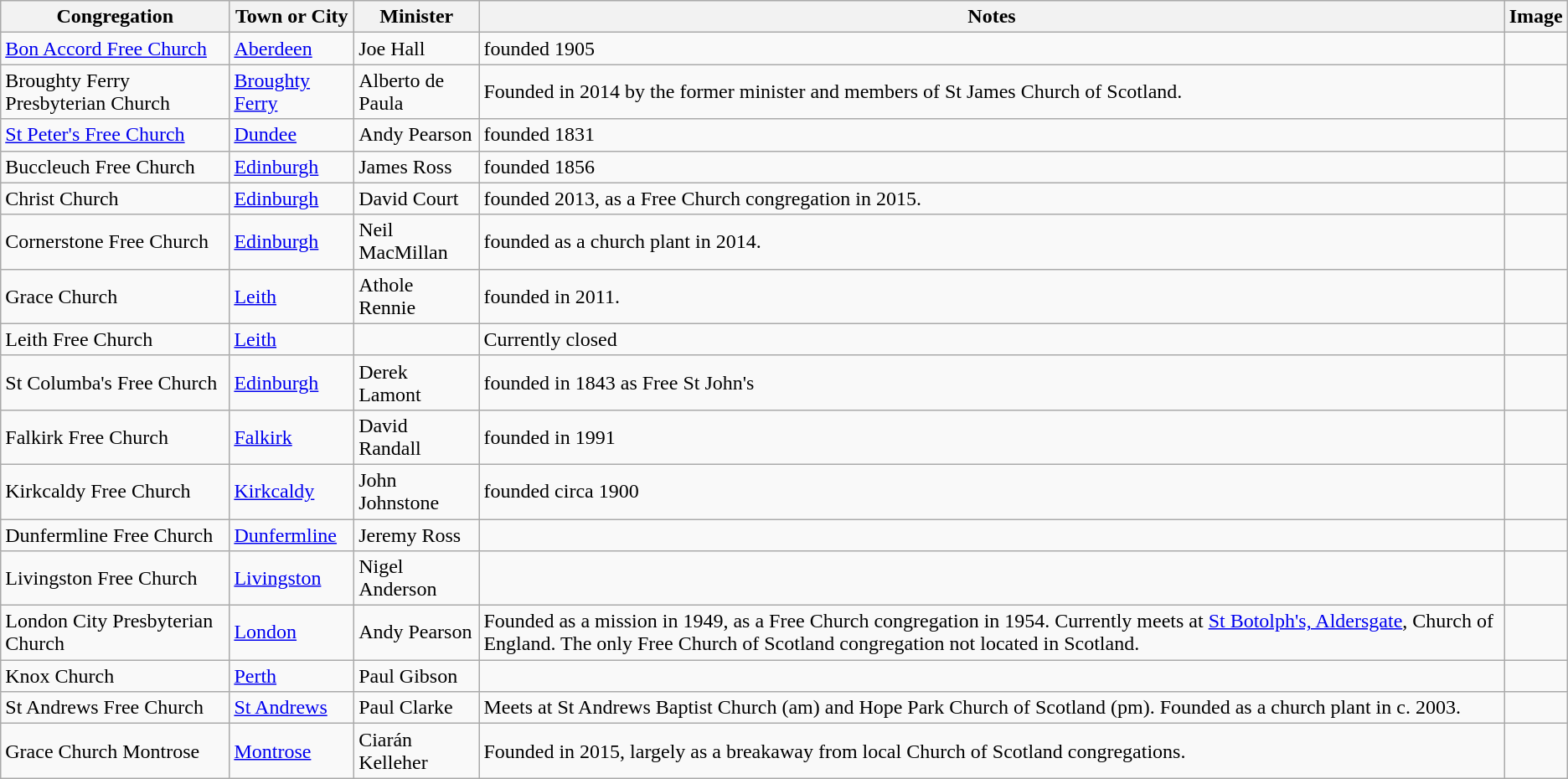<table class="wikitable sortable">
<tr>
<th style="text-align:center;">Congregation</th>
<th style="text-align:center;">Town or City</th>
<th style="text-align:center;">Minister</th>
<th style="text-align:center;">Notes</th>
<th style="text-align:center;" class="unsortable">Image</th>
</tr>
<tr>
<td><a href='#'>Bon Accord Free Church</a></td>
<td><a href='#'>Aberdeen</a></td>
<td>Joe Hall</td>
<td>founded 1905</td>
<td></td>
</tr>
<tr>
<td>Broughty Ferry Presbyterian Church</td>
<td><a href='#'>Broughty Ferry</a></td>
<td>Alberto de Paula</td>
<td>Founded in 2014 by the former minister and members of St James Church of Scotland.</td>
<td></td>
</tr>
<tr>
<td><a href='#'>St Peter's Free Church</a></td>
<td><a href='#'>Dundee</a></td>
<td>Andy Pearson</td>
<td>founded 1831</td>
<td></td>
</tr>
<tr>
<td>Buccleuch Free Church</td>
<td><a href='#'>Edinburgh</a></td>
<td>James Ross</td>
<td>founded 1856</td>
<td></td>
</tr>
<tr>
<td>Christ Church</td>
<td><a href='#'>Edinburgh</a></td>
<td>David Court</td>
<td>founded 2013, as a Free Church congregation in 2015.</td>
<td></td>
</tr>
<tr>
<td>Cornerstone Free Church</td>
<td><a href='#'>Edinburgh</a></td>
<td>Neil MacMillan</td>
<td>founded as a church plant in 2014.</td>
<td></td>
</tr>
<tr>
<td>Grace Church</td>
<td><a href='#'>Leith</a></td>
<td>Athole Rennie</td>
<td>founded in 2011.</td>
<td></td>
</tr>
<tr>
<td>Leith Free Church</td>
<td><a href='#'>Leith</a></td>
<td></td>
<td>Currently closed </td>
<td></td>
</tr>
<tr>
<td>St Columba's Free Church</td>
<td><a href='#'>Edinburgh</a></td>
<td>Derek Lamont</td>
<td>founded in 1843 as Free St John's</td>
<td></td>
</tr>
<tr>
<td>Falkirk Free Church</td>
<td><a href='#'>Falkirk</a></td>
<td>David Randall</td>
<td>founded in 1991</td>
<td></td>
</tr>
<tr>
<td>Kirkcaldy Free Church</td>
<td><a href='#'>Kirkcaldy</a></td>
<td>John Johnstone</td>
<td>founded circa 1900</td>
<td></td>
</tr>
<tr>
<td>Dunfermline Free Church</td>
<td><a href='#'>Dunfermline</a></td>
<td>Jeremy Ross</td>
<td></td>
<td></td>
</tr>
<tr>
<td>Livingston Free Church</td>
<td><a href='#'>Livingston</a></td>
<td>Nigel Anderson</td>
<td></td>
<td></td>
</tr>
<tr>
<td>London City Presbyterian Church</td>
<td><a href='#'>London</a></td>
<td>Andy Pearson</td>
<td>Founded as a mission in 1949, as a Free Church congregation in 1954.  Currently meets at <a href='#'>St Botolph's, Aldersgate</a>, Church of England. The only Free Church of Scotland congregation not located in Scotland.</td>
<td></td>
</tr>
<tr>
<td>Knox Church</td>
<td><a href='#'>Perth</a></td>
<td>Paul Gibson</td>
<td></td>
<td></td>
</tr>
<tr>
<td>St Andrews Free Church</td>
<td><a href='#'>St Andrews</a></td>
<td>Paul Clarke</td>
<td>Meets at St Andrews Baptist Church (am) and Hope Park Church of Scotland (pm).  Founded as a church plant in c. 2003.</td>
<td></td>
</tr>
<tr>
<td>Grace Church Montrose</td>
<td><a href='#'>Montrose</a></td>
<td>Ciarán Kelleher</td>
<td>Founded in 2015, largely as a breakaway from local Church of Scotland congregations.</td>
<td></td>
</tr>
</table>
